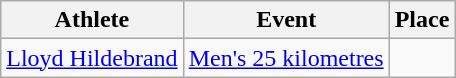<table class="wikitable sortable" style="text-align:center">
<tr>
<th>Athlete</th>
<th>Event</th>
<th>Place</th>
</tr>
<tr>
<td align=left><a href='#'>Lloyd Hildebrand</a></td>
<td align=left><a href='#'>Men's 25 kilometres</a></td>
<td></td>
</tr>
</table>
